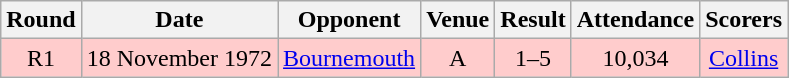<table class="wikitable" style="font-size:100%; text-align:center">
<tr>
<th>Round</th>
<th>Date</th>
<th>Opponent</th>
<th>Venue</th>
<th>Result</th>
<th>Attendance</th>
<th>Scorers</th>
</tr>
<tr style="background-color: #FFCCCC;">
<td>R1</td>
<td>18 November 1972</td>
<td><a href='#'>Bournemouth</a></td>
<td>A</td>
<td>1–5</td>
<td>10,034</td>
<td><a href='#'>Collins</a></td>
</tr>
</table>
